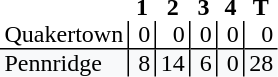<table style="border-collapse: collapse;">
<tr>
<th style="text-align: left;"></th>
<th style="text-align: center; padding: 0px 3px 0px 3px; width:12px;">1</th>
<th style="text-align: center; padding: 0px 3px 0px 3px; width:12px;">2</th>
<th style="text-align: center; padding: 0px 3px 0px 3px; width:12px;">3</th>
<th style="text-align: center; padding: 0px 3px 0px 3px; width:12px;">4</th>
<th style="text-align: center; padding: 0px 3px 0px 3px; width:12px;">T</th>
</tr>
<tr>
<td style="text-align: left; border-bottom: 1px solid black; padding: 0px 3px 0px 3px;">Quakertown</td>
<td style="border-left: 1px solid black; border-bottom: 1px solid black; text-align: right; padding: 0px 3px 0px 3px;">0</td>
<td style="border-left: 1px solid black; border-bottom: 1px solid black; text-align: right; padding: 0px 3px 0px 3px;">0</td>
<td style="border-left: 1px solid black; border-bottom: 1px solid black; text-align: right; padding: 0px 3px 0px 3px;">0</td>
<td style="border-left: 1px solid black; border-bottom: 1px solid black; text-align: right; padding: 0px 3px 0px 3px;">0</td>
<td style="border-left: 1px solid black; border-bottom: 1px solid black; text-align: right; padding: 0px 3px 0px 3px;">0</td>
</tr>
<tr>
<td style="background: #f8f9fa; text-align: left; padding: 0px 3px 0px 3px;">Pennridge</td>
<td style="background: #f8f9fa; border-left: 1px solid black; text-align: right; padding: 0px 3px 0px 3px;">8</td>
<td style="background: #f8f9fa; border-left: 1px solid black; text-align: right; padding: 0px 3px 0px 3px;">14</td>
<td style="background: #f8f9fa; border-left: 1px solid black; text-align: right; padding: 0px 3px 0px 3px;">6</td>
<td style="background: #f8f9fa; border-left: 1px solid black; text-align: right; padding: 0px 3px 0px 3px;">0</td>
<td style="background: #f8f9fa; border-left: 1px solid black; text-align: right; padding: 0px 3px 0px 3px;">28</td>
</tr>
</table>
